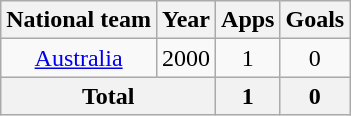<table class=wikitable style="text-align: center">
<tr>
<th>National team</th>
<th>Year</th>
<th>Apps</th>
<th>Goals</th>
</tr>
<tr>
<td><a href='#'>Australia</a></td>
<td>2000</td>
<td>1</td>
<td>0</td>
</tr>
<tr>
<th colspan=2>Total</th>
<th>1</th>
<th>0</th>
</tr>
</table>
